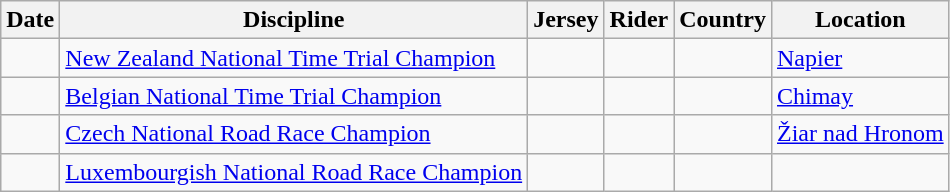<table class="wikitable">
<tr>
<th>Date</th>
<th>Discipline</th>
<th>Jersey</th>
<th>Rider</th>
<th>Country</th>
<th>Location</th>
</tr>
<tr>
<td></td>
<td><a href='#'>New Zealand National Time Trial Champion</a></td>
<td></td>
<td></td>
<td></td>
<td><a href='#'>Napier</a></td>
</tr>
<tr>
<td></td>
<td><a href='#'>Belgian National Time Trial Champion</a></td>
<td></td>
<td></td>
<td></td>
<td><a href='#'>Chimay</a></td>
</tr>
<tr>
<td></td>
<td><a href='#'>Czech National Road Race Champion</a></td>
<td></td>
<td></td>
<td></td>
<td><a href='#'>Žiar nad Hronom</a></td>
</tr>
<tr>
<td></td>
<td><a href='#'>Luxembourgish National Road Race Champion</a></td>
<td></td>
<td></td>
<td></td>
<td></td>
</tr>
</table>
